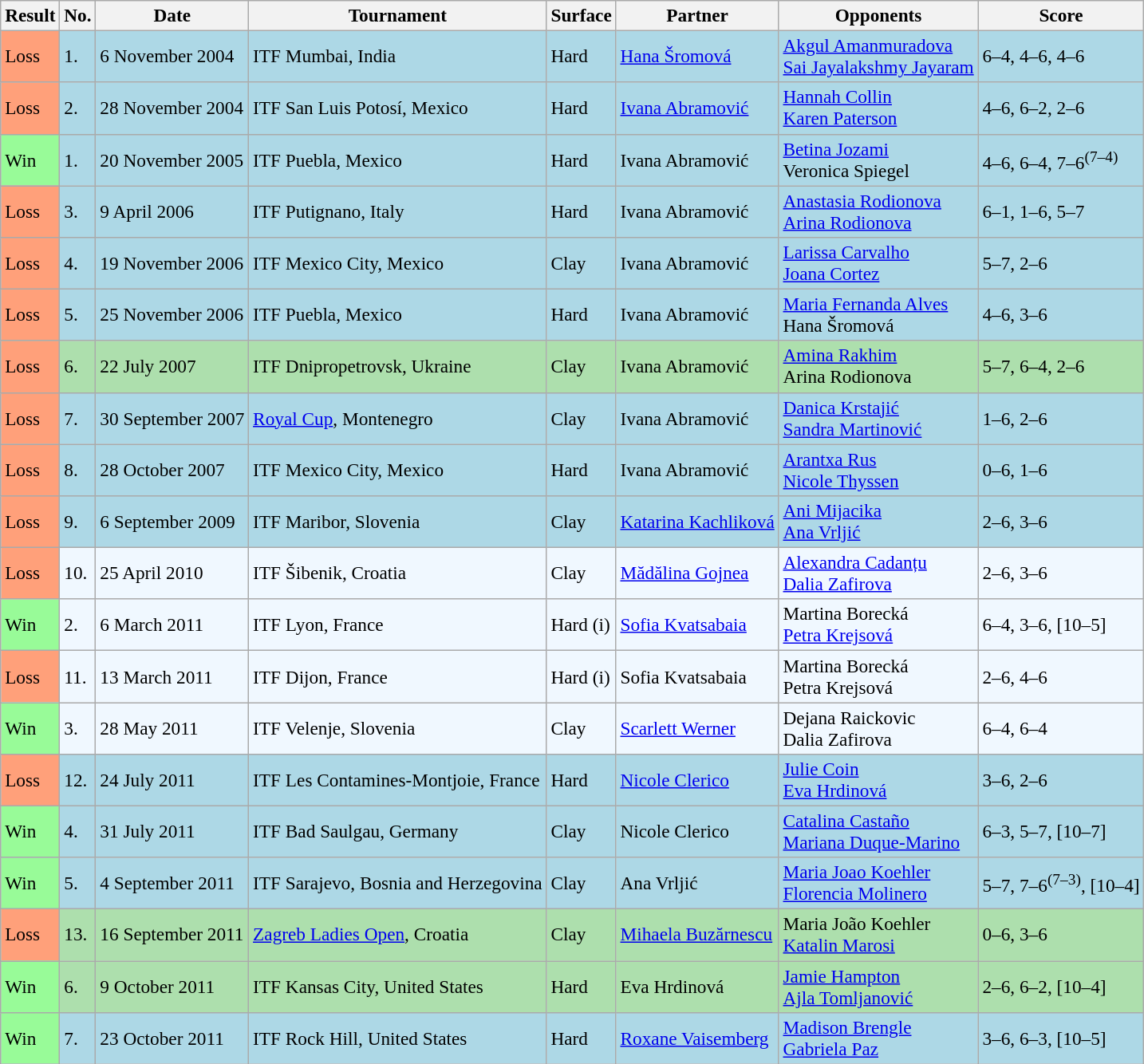<table class=wikitable style=font-size:97%>
<tr>
<th>Result</th>
<th>No.</th>
<th>Date</th>
<th>Tournament</th>
<th>Surface</th>
<th>Partner</th>
<th>Opponents</th>
<th>Score</th>
</tr>
<tr style="background:lightblue;">
<td bgcolor=#FFA07A>Loss</td>
<td>1.</td>
<td>6 November 2004</td>
<td>ITF Mumbai, India</td>
<td>Hard</td>
<td> <a href='#'>Hana Šromová</a></td>
<td> <a href='#'>Akgul Amanmuradova</a> <br>  <a href='#'>Sai Jayalakshmy Jayaram</a></td>
<td>6–4, 4–6, 4–6</td>
</tr>
<tr style="background:lightblue;">
<td bgcolor=#FFA07A>Loss</td>
<td>2.</td>
<td>28 November 2004</td>
<td>ITF San Luis Potosí, Mexico</td>
<td>Hard</td>
<td> <a href='#'>Ivana Abramović</a></td>
<td> <a href='#'>Hannah Collin</a> <br>  <a href='#'>Karen Paterson</a></td>
<td>4–6, 6–2, 2–6</td>
</tr>
<tr style="background:lightblue;">
<td bgcolor=98FB98>Win</td>
<td>1.</td>
<td>20 November 2005</td>
<td>ITF Puebla, Mexico</td>
<td>Hard</td>
<td> Ivana Abramović</td>
<td> <a href='#'>Betina Jozami</a> <br>  Veronica Spiegel</td>
<td>4–6, 6–4, 7–6<sup>(7–4)</sup></td>
</tr>
<tr style="background:lightblue;">
<td bgcolor=#FFA07A>Loss</td>
<td>3.</td>
<td>9 April 2006</td>
<td>ITF Putignano, Italy</td>
<td>Hard</td>
<td> Ivana Abramović</td>
<td> <a href='#'>Anastasia Rodionova</a> <br>  <a href='#'>Arina Rodionova</a></td>
<td>6–1, 1–6, 5–7</td>
</tr>
<tr style="background:lightblue;">
<td bgcolor=#FFA07A>Loss</td>
<td>4.</td>
<td>19 November 2006</td>
<td>ITF Mexico City, Mexico</td>
<td>Clay</td>
<td> Ivana Abramović</td>
<td> <a href='#'>Larissa Carvalho</a> <br>  <a href='#'>Joana Cortez</a></td>
<td>5–7, 2–6</td>
</tr>
<tr style="background:lightblue;">
<td bgcolor=#FFA07A>Loss</td>
<td>5.</td>
<td>25 November 2006</td>
<td>ITF Puebla, Mexico</td>
<td>Hard</td>
<td> Ivana Abramović</td>
<td> <a href='#'>Maria Fernanda Alves</a> <br>  Hana Šromová</td>
<td>4–6, 3–6</td>
</tr>
<tr style="background:#addfad;">
<td bgcolor=#FFA07A>Loss</td>
<td>6.</td>
<td>22 July 2007</td>
<td>ITF Dnipropetrovsk, Ukraine</td>
<td>Clay</td>
<td> Ivana Abramović</td>
<td> <a href='#'>Amina Rakhim</a> <br>  Arina Rodionova</td>
<td>5–7, 6–4, 2–6</td>
</tr>
<tr style="background:lightblue;">
<td bgcolor=#FFA07A>Loss</td>
<td>7.</td>
<td>30 September 2007</td>
<td><a href='#'>Royal Cup</a>, Montenegro</td>
<td>Clay</td>
<td> Ivana Abramović</td>
<td> <a href='#'>Danica Krstajić</a> <br>  <a href='#'>Sandra Martinović</a></td>
<td>1–6, 2–6</td>
</tr>
<tr style="background:lightblue;">
<td bgcolor=#FFA07A>Loss</td>
<td>8.</td>
<td>28 October 2007</td>
<td>ITF Mexico City, Mexico</td>
<td>Hard</td>
<td> Ivana Abramović</td>
<td> <a href='#'>Arantxa Rus</a> <br>  <a href='#'>Nicole Thyssen</a></td>
<td>0–6, 1–6</td>
</tr>
<tr style="background:lightblue;">
<td bgcolor=#FFA07A>Loss</td>
<td>9.</td>
<td>6 September 2009</td>
<td>ITF Maribor, Slovenia</td>
<td>Clay</td>
<td> <a href='#'>Katarina Kachliková</a></td>
<td> <a href='#'>Ani Mijacika</a> <br>  <a href='#'>Ana Vrljić</a></td>
<td>2–6, 3–6</td>
</tr>
<tr style="background:#f0f8ff;">
<td bgcolor=#FFA07A>Loss</td>
<td>10.</td>
<td>25 April 2010</td>
<td>ITF Šibenik, Croatia</td>
<td>Clay</td>
<td> <a href='#'>Mădălina Gojnea</a></td>
<td> <a href='#'>Alexandra Cadanțu</a> <br>  <a href='#'>Dalia Zafirova</a></td>
<td>2–6, 3–6</td>
</tr>
<tr style="background:#f0f8ff;">
<td bgcolor=98FB98>Win</td>
<td>2.</td>
<td>6 March 2011</td>
<td>ITF Lyon, France</td>
<td>Hard (i)</td>
<td> <a href='#'>Sofia Kvatsabaia</a></td>
<td> Martina Borecká <br>  <a href='#'>Petra Krejsová</a></td>
<td>6–4, 3–6, [10–5]</td>
</tr>
<tr style="background:#f0f8ff;">
<td bgcolor=#FFA07A>Loss</td>
<td>11.</td>
<td>13 March 2011</td>
<td>ITF Dijon, France</td>
<td>Hard (i)</td>
<td> Sofia Kvatsabaia</td>
<td> Martina Borecká <br>  Petra Krejsová</td>
<td>2–6, 4–6</td>
</tr>
<tr style="background:#f0f8ff;">
<td bgcolor=98FB98>Win</td>
<td>3.</td>
<td>28 May 2011</td>
<td>ITF Velenje, Slovenia</td>
<td>Clay</td>
<td> <a href='#'>Scarlett Werner</a></td>
<td> Dejana Raickovic <br>  Dalia Zafirova</td>
<td>6–4, 6–4</td>
</tr>
<tr style="background:lightblue;">
<td bgcolor=#FFA07A>Loss</td>
<td>12.</td>
<td>24 July 2011</td>
<td>ITF Les Contamines-Montjoie, France</td>
<td>Hard</td>
<td> <a href='#'>Nicole Clerico</a></td>
<td> <a href='#'>Julie Coin</a> <br>  <a href='#'>Eva Hrdinová</a></td>
<td>3–6, 2–6</td>
</tr>
<tr style="background:lightblue;">
<td bgcolor=98FB98>Win</td>
<td>4.</td>
<td>31 July 2011</td>
<td>ITF Bad Saulgau, Germany</td>
<td>Clay</td>
<td> Nicole Clerico</td>
<td> <a href='#'>Catalina Castaño</a> <br>  <a href='#'>Mariana Duque-Marino</a></td>
<td>6–3, 5–7, [10–7]</td>
</tr>
<tr style="background:lightblue;">
<td bgcolor=98FB98>Win</td>
<td>5.</td>
<td>4 September 2011</td>
<td>ITF Sarajevo, Bosnia and Herzegovina</td>
<td>Clay</td>
<td> Ana Vrljić</td>
<td> <a href='#'>Maria Joao Koehler</a> <br>  <a href='#'>Florencia Molinero</a></td>
<td>5–7, 7–6<sup>(7–3)</sup>, [10–4]</td>
</tr>
<tr style="background:#addfad;">
<td bgcolor=#FFA07A>Loss</td>
<td>13.</td>
<td>16 September 2011</td>
<td><a href='#'>Zagreb Ladies Open</a>, Croatia</td>
<td>Clay</td>
<td> <a href='#'>Mihaela Buzărnescu</a></td>
<td> Maria João Koehler <br>  <a href='#'>Katalin Marosi</a></td>
<td>0–6, 3–6</td>
</tr>
<tr style="background:#addfad;">
<td bgcolor=98FB98>Win</td>
<td>6.</td>
<td>9 October 2011</td>
<td>ITF Kansas City, United States</td>
<td>Hard</td>
<td> Eva Hrdinová</td>
<td> <a href='#'>Jamie Hampton</a> <br>  <a href='#'>Ajla Tomljanović</a></td>
<td>2–6, 6–2, [10–4]</td>
</tr>
<tr style="background:lightblue;">
<td bgcolor="98FB98">Win</td>
<td>7.</td>
<td>23 October 2011</td>
<td>ITF Rock Hill, United States</td>
<td>Hard</td>
<td> <a href='#'>Roxane Vaisemberg</a></td>
<td> <a href='#'>Madison Brengle</a> <br>  <a href='#'>Gabriela Paz</a></td>
<td>3–6, 6–3, [10–5]</td>
</tr>
</table>
